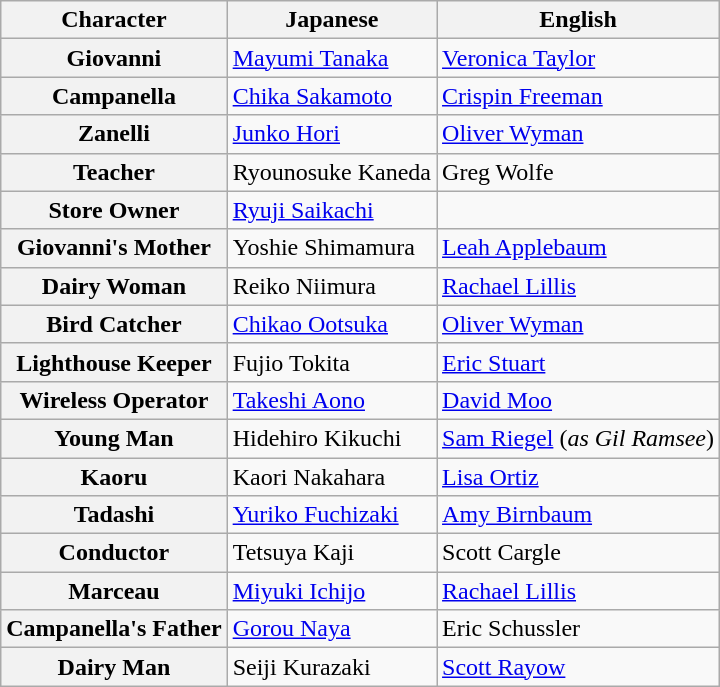<table class="wikitable mw-collapsible">
<tr>
<th>Character</th>
<th>Japanese</th>
<th>English</th>
</tr>
<tr>
<th>Giovanni</th>
<td><a href='#'>Mayumi Tanaka</a></td>
<td><a href='#'>Veronica Taylor</a></td>
</tr>
<tr>
<th>Campanella</th>
<td><a href='#'>Chika Sakamoto</a></td>
<td><a href='#'>Crispin Freeman</a></td>
</tr>
<tr>
<th>Zanelli</th>
<td><a href='#'>Junko Hori</a></td>
<td><a href='#'>Oliver Wyman</a></td>
</tr>
<tr>
<th>Teacher</th>
<td>Ryounosuke Kaneda</td>
<td>Greg Wolfe</td>
</tr>
<tr>
<th>Store Owner</th>
<td><a href='#'>Ryuji Saikachi</a></td>
<td></td>
</tr>
<tr>
<th>Giovanni's Mother</th>
<td>Yoshie Shimamura</td>
<td><a href='#'>Leah Applebaum</a></td>
</tr>
<tr>
<th>Dairy Woman</th>
<td>Reiko Niimura</td>
<td><a href='#'>Rachael Lillis</a></td>
</tr>
<tr>
<th>Bird Catcher</th>
<td><a href='#'>Chikao Ootsuka</a></td>
<td><a href='#'>Oliver Wyman</a></td>
</tr>
<tr>
<th>Lighthouse Keeper</th>
<td>Fujio Tokita</td>
<td><a href='#'>Eric Stuart</a></td>
</tr>
<tr>
<th>Wireless Operator</th>
<td><a href='#'>Takeshi Aono</a></td>
<td><a href='#'>David Moo</a></td>
</tr>
<tr>
<th>Young Man</th>
<td>Hidehiro Kikuchi</td>
<td><a href='#'>Sam Riegel</a> (<em>as Gil Ramsee</em>)</td>
</tr>
<tr>
<th>Kaoru</th>
<td>Kaori Nakahara</td>
<td><a href='#'>Lisa Ortiz</a></td>
</tr>
<tr>
<th>Tadashi</th>
<td><a href='#'>Yuriko Fuchizaki</a></td>
<td><a href='#'>Amy Birnbaum</a></td>
</tr>
<tr>
<th>Conductor</th>
<td>Tetsuya Kaji</td>
<td>Scott Cargle</td>
</tr>
<tr>
<th>Marceau</th>
<td><a href='#'>Miyuki Ichijo</a></td>
<td><a href='#'>Rachael Lillis</a></td>
</tr>
<tr>
<th>Campanella's Father</th>
<td><a href='#'>Gorou Naya</a></td>
<td>Eric Schussler</td>
</tr>
<tr>
<th>Dairy Man</th>
<td>Seiji Kurazaki</td>
<td><a href='#'>Scott Rayow</a></td>
</tr>
</table>
